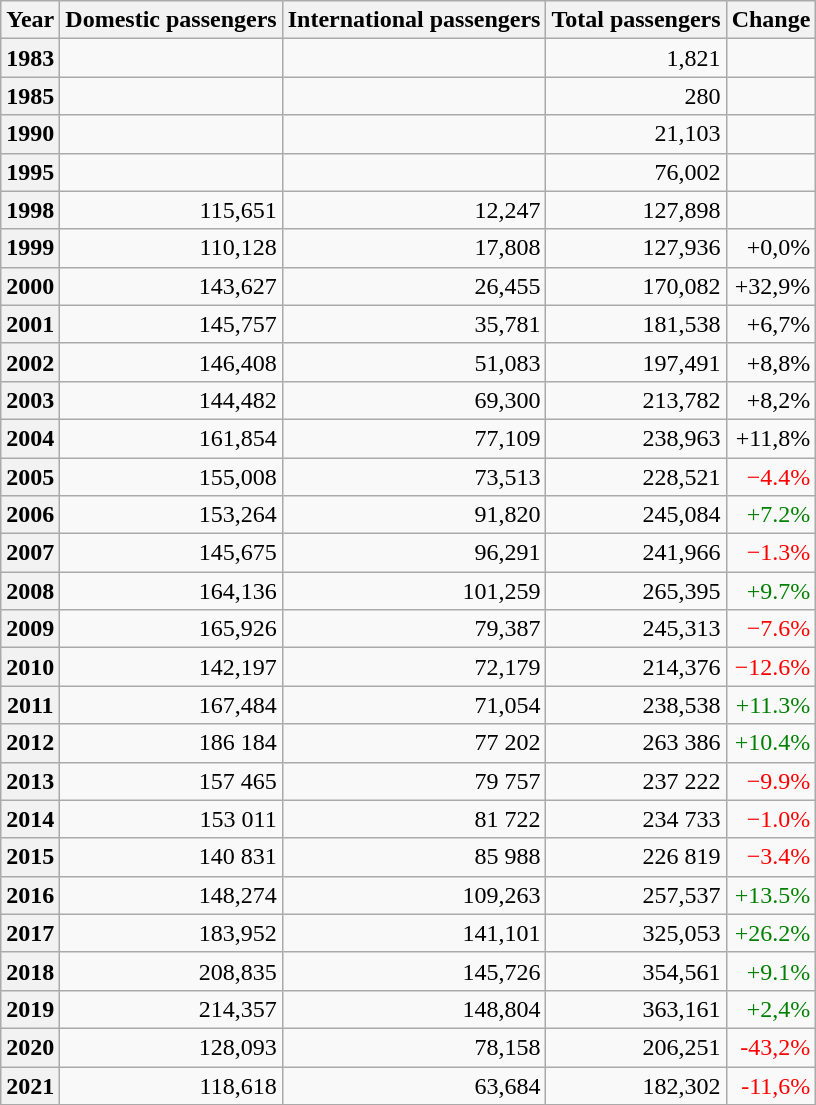<table class="wikitable" style="text-align: right;">
<tr>
<th>Year</th>
<th>Domestic passengers</th>
<th>International passengers</th>
<th>Total passengers</th>
<th>Change</th>
</tr>
<tr>
<th>1983</th>
<td></td>
<td></td>
<td>1,821</td>
<td></td>
</tr>
<tr>
<th>1985</th>
<td></td>
<td></td>
<td>280</td>
<td></td>
</tr>
<tr>
<th>1990</th>
<td></td>
<td></td>
<td>21,103</td>
<td></td>
</tr>
<tr>
<th>1995</th>
<td></td>
<td></td>
<td>76,002</td>
<td></td>
</tr>
<tr>
<th>1998</th>
<td>115,651</td>
<td>12,247</td>
<td>127,898</td>
<td></td>
</tr>
<tr>
<th>1999</th>
<td>110,128</td>
<td>17,808</td>
<td>127,936</td>
<td style:"color:green!>+0,0% </td>
</tr>
<tr>
<th>2000</th>
<td>143,627</td>
<td>26,455</td>
<td>170,082</td>
<td style:"color:green!>+32,9% </td>
</tr>
<tr>
<th>2001</th>
<td>145,757</td>
<td>35,781</td>
<td>181,538</td>
<td style:"color:green!>+6,7% </td>
</tr>
<tr>
<th>2002</th>
<td>146,408</td>
<td>51,083</td>
<td>197,491</td>
<td style:"color:green!>+8,8% </td>
</tr>
<tr>
<th>2003</th>
<td>144,482</td>
<td>69,300</td>
<td>213,782</td>
<td style:"color:green!>+8,2% </td>
</tr>
<tr>
<th>2004</th>
<td>161,854</td>
<td>77,109</td>
<td>238,963</td>
<td style:"color:green!>+11,8% </td>
</tr>
<tr>
<th>2005</th>
<td>155,008</td>
<td>73,513</td>
<td>228,521</td>
<td style="color:red">−4.4% </td>
</tr>
<tr>
<th>2006</th>
<td>153,264</td>
<td>91,820</td>
<td>245,084</td>
<td style="color:green">+7.2% </td>
</tr>
<tr>
<th>2007</th>
<td>145,675</td>
<td>96,291</td>
<td>241,966</td>
<td style="color:red">−1.3%</td>
</tr>
<tr>
<th>2008</th>
<td>164,136</td>
<td>101,259</td>
<td>265,395</td>
<td style="color:green">+9.7% </td>
</tr>
<tr>
<th>2009</th>
<td>165,926</td>
<td>79,387</td>
<td>245,313</td>
<td style="color:red">−7.6% </td>
</tr>
<tr>
<th>2010</th>
<td>142,197</td>
<td>72,179</td>
<td>214,376</td>
<td style="color:red">−12.6% </td>
</tr>
<tr>
<th>2011</th>
<td>167,484</td>
<td>71,054</td>
<td>238,538</td>
<td style="color:green">+11.3% </td>
</tr>
<tr>
<th>2012</th>
<td>186 184</td>
<td>77 202</td>
<td>263 386</td>
<td style="color:green">+10.4% </td>
</tr>
<tr>
<th>2013</th>
<td>157 465</td>
<td>79 757</td>
<td>237 222</td>
<td style="color:red">−9.9% </td>
</tr>
<tr>
<th>2014</th>
<td>153 011</td>
<td>81 722</td>
<td>234 733</td>
<td style="color:red">−1.0% </td>
</tr>
<tr>
<th>2015</th>
<td>140 831</td>
<td>85 988</td>
<td>226 819</td>
<td style="color:red">−3.4% </td>
</tr>
<tr>
<th>2016</th>
<td>148,274</td>
<td>109,263</td>
<td>257,537</td>
<td style="color:green">+13.5% </td>
</tr>
<tr>
<th>2017</th>
<td>183,952</td>
<td>141,101</td>
<td>325,053</td>
<td style="color:green">+26.2% </td>
</tr>
<tr>
<th>2018</th>
<td>208,835</td>
<td>145,726</td>
<td>354,561</td>
<td style="color:green">+9.1% </td>
</tr>
<tr>
<th>2019</th>
<td>214,357</td>
<td>148,804</td>
<td>363,161</td>
<td style="color:green">+2,4% </td>
</tr>
<tr>
<th>2020</th>
<td>128,093</td>
<td>78,158</td>
<td>206,251</td>
<td style="color:red">-43,2% </td>
</tr>
<tr>
<th>2021</th>
<td>118,618</td>
<td>63,684</td>
<td>182,302</td>
<td style="color:red">-11,6% </td>
</tr>
<tr>
</tr>
</table>
